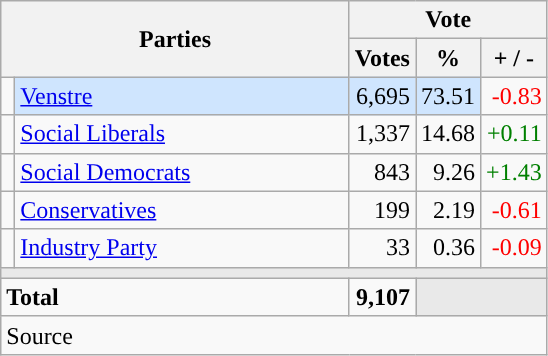<table class="wikitable" style="text-align:right;">
<tr>
<th style="text-align:centre;" rowspan="2" colspan="2" width="225">Parties</th>
<th colspan="3">Vote</th>
</tr>
<tr>
<th width="15">Votes</th>
<th width="15">%</th>
<th width="15">+ / -</th>
</tr>
<tr>
<td width="2" style="color:inherit;background:"></td>
<td bgcolor=#cfe5fe  align="left"><a href='#'>Venstre</a></td>
<td bgcolor=#cfe5fe>6,695</td>
<td bgcolor=#cfe5fe>73.51</td>
<td style=color:red;>-0.83</td>
</tr>
<tr>
<td width="2" style="color:inherit;background:"></td>
<td align="left"><a href='#'>Social Liberals</a></td>
<td>1,337</td>
<td>14.68</td>
<td style=color:green;>+0.11</td>
</tr>
<tr>
<td width="2" style="color:inherit;background:"></td>
<td align="left"><a href='#'>Social Democrats</a></td>
<td>843</td>
<td>9.26</td>
<td style=color:green;>+1.43</td>
</tr>
<tr>
<td width="2" style="color:inherit;background:"></td>
<td align="left"><a href='#'>Conservatives</a></td>
<td>199</td>
<td>2.19</td>
<td style=color:red;>-0.61</td>
</tr>
<tr>
<td width="2" style="color:inherit;background:"></td>
<td align="left"><a href='#'>Industry Party</a></td>
<td>33</td>
<td>0.36</td>
<td style=color:red;>-0.09</td>
</tr>
<tr>
<td colspan="7" bgcolor="#E9E9E9"></td>
</tr>
<tr>
<td align="left" colspan="2"><strong>Total</strong></td>
<td><strong>9,107</strong></td>
<td bgcolor="#E9E9E9" colspan="2"></td>
</tr>
<tr>
<td align="left" colspan="6">Source</td>
</tr>
</table>
